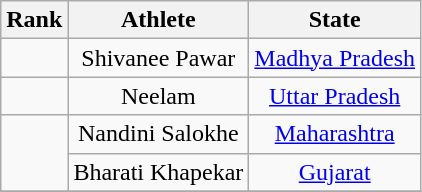<table class="wikitable sortable" style="text-align:center">
<tr>
<th>Rank</th>
<th>Athlete</th>
<th>State</th>
</tr>
<tr>
<td></td>
<td>Shivanee Pawar</td>
<td> <a href='#'>Madhya Pradesh</a></td>
</tr>
<tr>
<td></td>
<td>Neelam</td>
<td><a href='#'>Uttar Pradesh</a></td>
</tr>
<tr>
<td rowspan=2></td>
<td>Nandini Salokhe</td>
<td> <a href='#'>Maharashtra</a></td>
</tr>
<tr>
<td>Bharati Khapekar</td>
<td> <a href='#'>Gujarat</a></td>
</tr>
<tr>
</tr>
</table>
